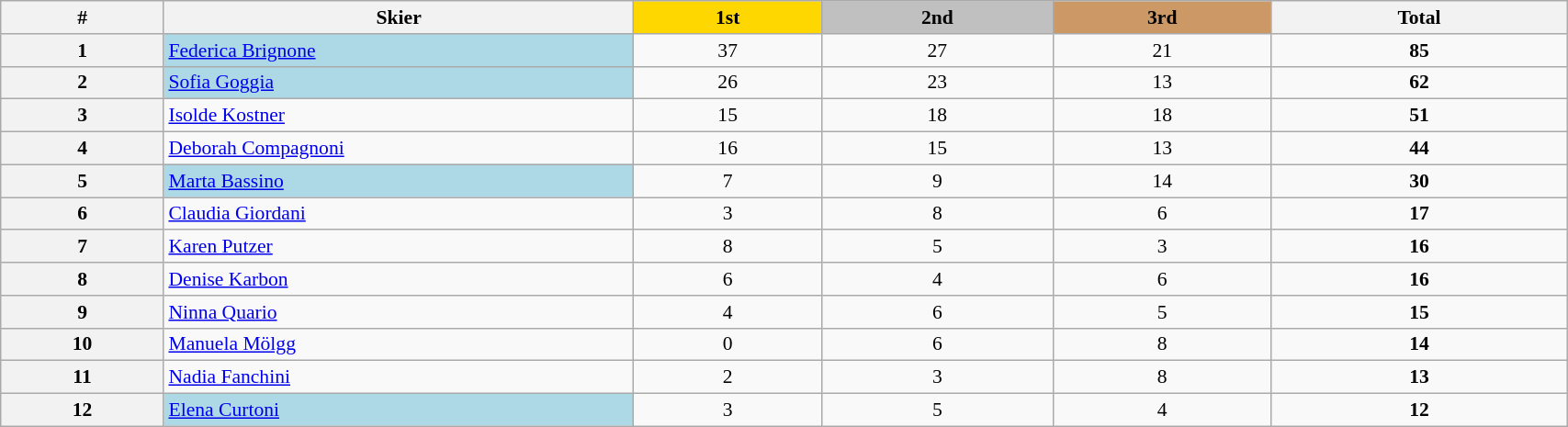<table class="wikitable" width=90% style="font-size:90%; text-align:center;">
<tr>
<th>#</th>
<th style=width:30%>Skier</th>
<th style=background:gold; width:8%>1st</th>
<th style=background:silver; width:8%>2nd</th>
<th style=background:#cc9966; width:8%>3rd</th>
<th>Total</th>
</tr>
<tr>
<th>1</th>
<td bgcolor=lightblue  align=left><a href='#'>Federica Brignone</a></td>
<td>37</td>
<td>27</td>
<td>21</td>
<td><strong>85</strong></td>
</tr>
<tr>
<th>2</th>
<td bgcolor=lightblue align=left><a href='#'>Sofia Goggia</a></td>
<td>26</td>
<td>23</td>
<td>13</td>
<td><strong>62</strong></td>
</tr>
<tr>
<th>3</th>
<td align=left><a href='#'>Isolde Kostner</a></td>
<td>15</td>
<td>18</td>
<td>18</td>
<td><strong>51</strong></td>
</tr>
<tr>
<th>4</th>
<td align=left><a href='#'>Deborah Compagnoni</a></td>
<td>16</td>
<td>15</td>
<td>13</td>
<td><strong>44</strong></td>
</tr>
<tr>
<th>5</th>
<td bgcolor=lightblue align=left><a href='#'>Marta Bassino</a></td>
<td>7</td>
<td>9</td>
<td>14</td>
<td><strong>30</strong></td>
</tr>
<tr>
<th>6</th>
<td align=left><a href='#'>Claudia Giordani</a></td>
<td>3</td>
<td>8</td>
<td>6</td>
<td><strong>17</strong></td>
</tr>
<tr>
<th>7</th>
<td align=left><a href='#'>Karen Putzer</a></td>
<td>8</td>
<td>5</td>
<td>3</td>
<td><strong>16</strong></td>
</tr>
<tr>
<th>8</th>
<td align=left><a href='#'>Denise Karbon</a></td>
<td>6</td>
<td>4</td>
<td>6</td>
<td><strong>16</strong></td>
</tr>
<tr>
<th>9</th>
<td align=left><a href='#'>Ninna Quario</a></td>
<td>4</td>
<td>6</td>
<td>5</td>
<td><strong>15</strong></td>
</tr>
<tr>
<th>10</th>
<td align=left><a href='#'>Manuela Mölgg</a></td>
<td>0</td>
<td>6</td>
<td>8</td>
<td><strong>14</strong></td>
</tr>
<tr>
<th>11</th>
<td align=left><a href='#'>Nadia Fanchini</a></td>
<td>2</td>
<td>3</td>
<td>8</td>
<td><strong>13</strong></td>
</tr>
<tr>
<th>12</th>
<td bgcolor=lightblue align=left><a href='#'>Elena Curtoni</a></td>
<td>3</td>
<td>5</td>
<td>4</td>
<td><strong>12</strong></td>
</tr>
</table>
